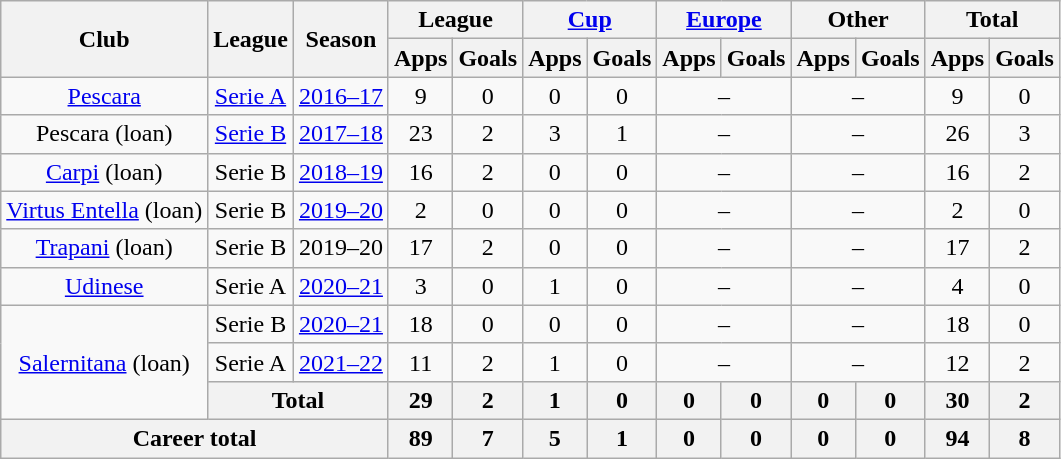<table class="wikitable" style="text-align:center">
<tr>
<th rowspan="2">Club</th>
<th rowspan="2">League</th>
<th rowspan="2">Season</th>
<th colspan="2">League</th>
<th colspan="2"><a href='#'>Cup</a></th>
<th colspan="2"><a href='#'>Europe</a></th>
<th colspan="2">Other</th>
<th colspan="2">Total</th>
</tr>
<tr>
<th>Apps</th>
<th>Goals</th>
<th>Apps</th>
<th>Goals</th>
<th>Apps</th>
<th>Goals</th>
<th>Apps</th>
<th>Goals</th>
<th>Apps</th>
<th>Goals</th>
</tr>
<tr>
<td><a href='#'>Pescara</a></td>
<td><a href='#'>Serie A</a></td>
<td><a href='#'>2016–17</a></td>
<td>9</td>
<td>0</td>
<td>0</td>
<td>0</td>
<td colspan="2">–</td>
<td colspan="2">–</td>
<td>9</td>
<td>0</td>
</tr>
<tr>
<td>Pescara (loan)</td>
<td><a href='#'>Serie B</a></td>
<td><a href='#'>2017–18</a></td>
<td>23</td>
<td>2</td>
<td>3</td>
<td>1</td>
<td colspan="2">–</td>
<td colspan="2">–</td>
<td>26</td>
<td>3</td>
</tr>
<tr>
<td><a href='#'>Carpi</a> (loan)</td>
<td>Serie B</td>
<td><a href='#'>2018–19</a></td>
<td>16</td>
<td>2</td>
<td>0</td>
<td>0</td>
<td colspan="2">–</td>
<td colspan="2">–</td>
<td>16</td>
<td>2</td>
</tr>
<tr>
<td><a href='#'>Virtus Entella</a> (loan)</td>
<td>Serie B</td>
<td><a href='#'>2019–20</a></td>
<td>2</td>
<td>0</td>
<td>0</td>
<td>0</td>
<td colspan="2">–</td>
<td colspan="2">–</td>
<td>2</td>
<td>0</td>
</tr>
<tr>
<td><a href='#'>Trapani</a> (loan)</td>
<td>Serie B</td>
<td>2019–20</td>
<td>17</td>
<td>2</td>
<td>0</td>
<td>0</td>
<td colspan="2">–</td>
<td colspan="2">–</td>
<td>17</td>
<td>2</td>
</tr>
<tr>
<td><a href='#'>Udinese</a></td>
<td>Serie A</td>
<td><a href='#'>2020–21</a></td>
<td>3</td>
<td>0</td>
<td>1</td>
<td>0</td>
<td colspan="2">–</td>
<td colspan="2">–</td>
<td>4</td>
<td>0</td>
</tr>
<tr>
<td rowspan="3"><a href='#'>Salernitana</a> (loan)</td>
<td>Serie B</td>
<td><a href='#'>2020–21</a></td>
<td>18</td>
<td>0</td>
<td>0</td>
<td>0</td>
<td colspan="2">–</td>
<td colspan="2">–</td>
<td>18</td>
<td>0</td>
</tr>
<tr>
<td>Serie A</td>
<td><a href='#'>2021–22</a></td>
<td>11</td>
<td>2</td>
<td>1</td>
<td>0</td>
<td colspan="2">–</td>
<td colspan="2">–</td>
<td>12</td>
<td>2</td>
</tr>
<tr>
<th colspan="2">Total</th>
<th>29</th>
<th>2</th>
<th>1</th>
<th>0</th>
<th>0</th>
<th>0</th>
<th>0</th>
<th>0</th>
<th>30</th>
<th>2</th>
</tr>
<tr>
<th colspan="3">Career total</th>
<th>89</th>
<th>7</th>
<th>5</th>
<th>1</th>
<th>0</th>
<th>0</th>
<th>0</th>
<th>0</th>
<th>94</th>
<th>8</th>
</tr>
</table>
